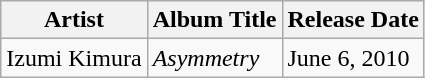<table class="wikitable">
<tr>
<th>Artist</th>
<th>Album Title</th>
<th>Release Date</th>
</tr>
<tr>
<td>Izumi Kimura</td>
<td><em>Asymmetry</em></td>
<td>June 6, 2010</td>
</tr>
</table>
